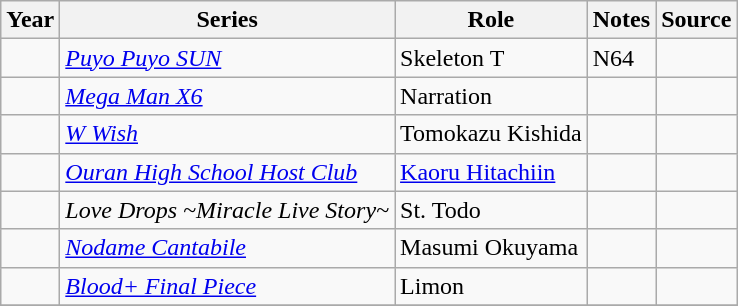<table class="wikitable sortable plainrowheaders">
<tr>
<th>Year</th>
<th>Series</th>
<th>Role</th>
<th class="unsortable">Notes</th>
<th class="unsortable">Source</th>
</tr>
<tr>
<td></td>
<td><em><a href='#'>Puyo Puyo SUN</a></em></td>
<td>Skeleton T</td>
<td>N64</td>
<td></td>
</tr>
<tr>
<td></td>
<td><em><a href='#'>Mega Man X6</a></em></td>
<td>Narration</td>
<td></td>
<td></td>
</tr>
<tr>
<td></td>
<td><em><a href='#'>W Wish</a></em></td>
<td>Tomokazu Kishida</td>
<td></td>
<td></td>
</tr>
<tr>
<td></td>
<td><em><a href='#'>Ouran High School Host Club</a></em></td>
<td><a href='#'>Kaoru Hitachiin</a></td>
<td></td>
<td></td>
</tr>
<tr>
<td></td>
<td><em>Love Drops ~Miracle Live Story~</em></td>
<td>St. Todo</td>
<td></td>
<td></td>
</tr>
<tr>
<td></td>
<td><em><a href='#'>Nodame Cantabile</a></em></td>
<td>Masumi Okuyama</td>
<td></td>
<td></td>
</tr>
<tr>
<td></td>
<td><em><a href='#'>Blood+ Final Piece</a></em></td>
<td>Limon</td>
<td></td>
<td></td>
</tr>
<tr>
</tr>
</table>
